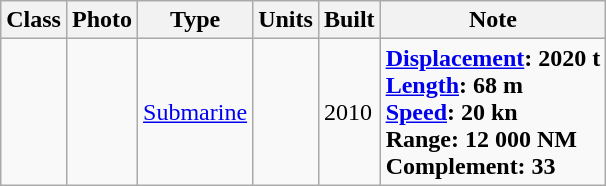<table class="wikitable">
<tr>
<th>Class</th>
<th>Photo</th>
<th>Type</th>
<th>Units</th>
<th>Built</th>
<th>Note</th>
</tr>
<tr>
<td></td>
<td></td>
<td><a href='#'>Submarine</a></td>
<td><br></td>
<td>2010</td>
<td><strong><a href='#'>Displacement</a>: 2020 t</strong><br><strong><a href='#'>Length</a>: 68 m</strong><br><strong><a href='#'>Speed</a>: 20 kn</strong><br><strong>Range: 12 000 NM</strong><br><strong>Complement: 33</strong></td>
</tr>
</table>
